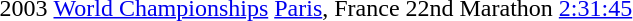<table>
<tr>
<td>2003</td>
<td><a href='#'>World Championships</a></td>
<td><a href='#'>Paris</a>, France</td>
<td>22nd</td>
<td>Marathon</td>
<td><a href='#'>2:31:45</a></td>
</tr>
</table>
